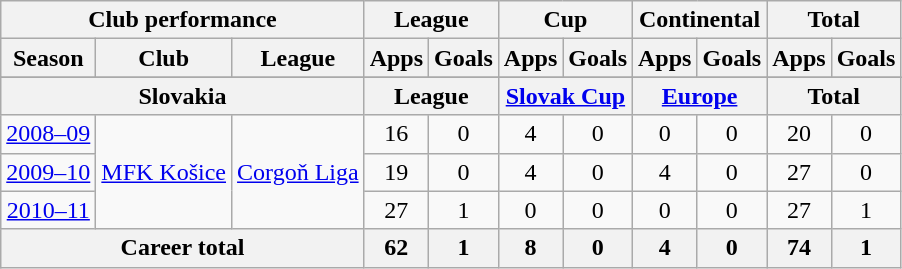<table class="wikitable" style="text-align:center">
<tr>
<th colspan=3>Club performance</th>
<th colspan=2>League</th>
<th colspan=2>Cup</th>
<th colspan=2>Continental</th>
<th colspan=2>Total</th>
</tr>
<tr>
<th>Season</th>
<th>Club</th>
<th>League</th>
<th>Apps</th>
<th>Goals</th>
<th>Apps</th>
<th>Goals</th>
<th>Apps</th>
<th>Goals</th>
<th>Apps</th>
<th>Goals</th>
</tr>
<tr>
</tr>
<tr>
<th colspan=3>Slovakia</th>
<th colspan=2>League</th>
<th colspan=2><a href='#'>Slovak Cup</a></th>
<th colspan=2><a href='#'>Europe</a></th>
<th colspan=2>Total</th>
</tr>
<tr>
<td><a href='#'>2008–09</a></td>
<td rowspan="3"><a href='#'>MFK Košice</a></td>
<td rowspan="3"><a href='#'>Corgoň Liga</a></td>
<td>16</td>
<td>0</td>
<td>4</td>
<td>0</td>
<td>0</td>
<td>0</td>
<td>20</td>
<td>0</td>
</tr>
<tr>
<td><a href='#'>2009–10</a></td>
<td>19</td>
<td>0</td>
<td>4</td>
<td>0</td>
<td>4</td>
<td>0</td>
<td>27</td>
<td>0</td>
</tr>
<tr>
<td><a href='#'>2010–11</a></td>
<td>27</td>
<td>1</td>
<td>0</td>
<td>0</td>
<td>0</td>
<td>0</td>
<td>27</td>
<td>1</td>
</tr>
<tr>
<th colspan=3>Career total</th>
<th>62</th>
<th>1</th>
<th>8</th>
<th>0</th>
<th>4</th>
<th>0</th>
<th>74</th>
<th>1</th>
</tr>
</table>
